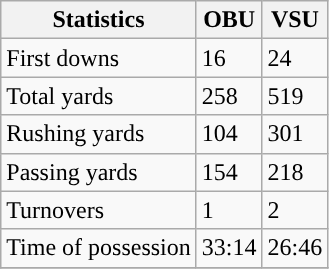<table class="wikitable" style="float: left;">
<tr>
<th>Statistics</th>
<th>OBU</th>
<th>VSU</th>
</tr>
<tr>
<td>First downs</td>
<td>16</td>
<td>24</td>
</tr>
<tr>
<td>Total yards</td>
<td>258</td>
<td>519</td>
</tr>
<tr>
<td>Rushing yards</td>
<td>104</td>
<td>301</td>
</tr>
<tr>
<td>Passing yards</td>
<td>154</td>
<td>218</td>
</tr>
<tr>
<td>Turnovers</td>
<td>1</td>
<td>2</td>
</tr>
<tr>
<td>Time of possession</td>
<td>33:14</td>
<td>26:46</td>
</tr>
<tr>
</tr>
</table>
